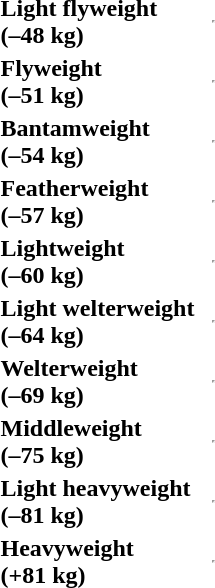<table>
<tr>
<td><strong>Light flyweight<br>(–48 kg)</strong></td>
<td></td>
<td></td>
<td><hr></td>
</tr>
<tr>
<td><strong>Flyweight<br>(–51 kg)</strong></td>
<td></td>
<td></td>
<td><hr></td>
</tr>
<tr>
<td><strong>Bantamweight<br>(–54 kg)</strong></td>
<td></td>
<td></td>
<td><hr></td>
</tr>
<tr>
<td><strong>Featherweight<br>(–57 kg)</strong></td>
<td></td>
<td></td>
<td><hr></td>
</tr>
<tr>
<td><strong>Lightweight<br>(–60 kg)</strong></td>
<td></td>
<td></td>
<td><hr></td>
</tr>
<tr>
<td><strong>Light welterweight<br>(–64 kg)</strong></td>
<td></td>
<td></td>
<td><hr></td>
</tr>
<tr>
<td><strong>Welterweight<br>(–69 kg)</strong></td>
<td></td>
<td></td>
<td><hr></td>
</tr>
<tr>
<td><strong>Middleweight<br>(–75 kg)</strong></td>
<td></td>
<td></td>
<td><hr></td>
</tr>
<tr>
<td><strong>Light heavyweight<br>(–81 kg)</strong></td>
<td></td>
<td></td>
<td><hr></td>
</tr>
<tr>
<td><strong>Heavyweight<br>(+81 kg)</strong></td>
<td></td>
<td></td>
<td><hr></td>
</tr>
</table>
